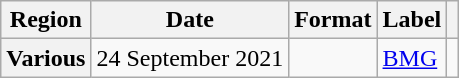<table class="wikitable plainrowheaders">
<tr>
<th scope="col">Region</th>
<th scope="col">Date</th>
<th scope="col">Format</th>
<th scope="col">Label</th>
<th scope="col"></th>
</tr>
<tr>
<th scope="row">Various</th>
<td>24 September 2021</td>
<td></td>
<td><a href='#'>BMG</a></td>
<td align="center"></td>
</tr>
</table>
